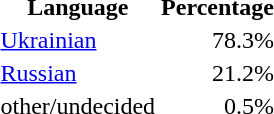<table class="standard">
<tr>
<th>Language</th>
<th>Percentage</th>
</tr>
<tr>
<td><a href='#'>Ukrainian</a></td>
<td align="right">78.3%</td>
</tr>
<tr>
<td><a href='#'>Russian</a></td>
<td align="right">21.2%</td>
</tr>
<tr>
<td>other/undecided</td>
<td align="right">0.5%</td>
</tr>
</table>
